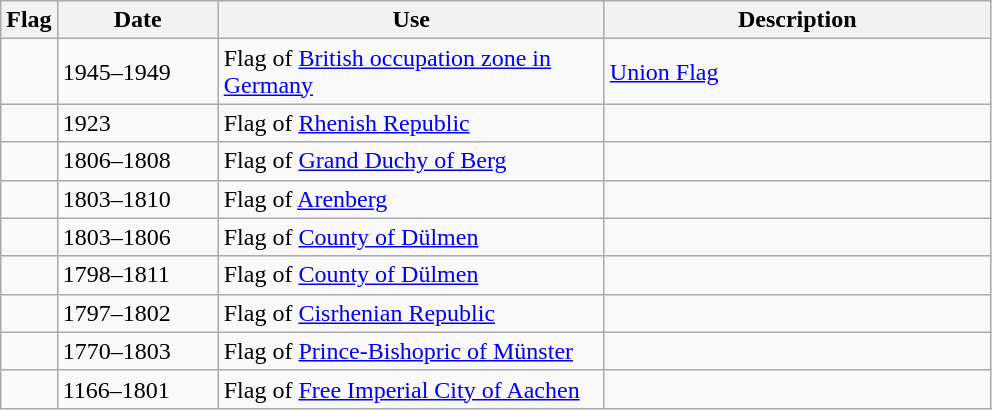<table class="wikitable">
<tr>
<th>Flag</th>
<th style="width:100px">Date</th>
<th style="width:250px">Use</th>
<th style="width:250px">Description</th>
</tr>
<tr>
<td></td>
<td>1945–1949</td>
<td>Flag of <a href='#'>British occupation zone in Germany</a></td>
<td><a href='#'>Union Flag</a></td>
</tr>
<tr>
<td></td>
<td>1923</td>
<td>Flag of <a href='#'>Rhenish Republic</a></td>
<td></td>
</tr>
<tr>
<td></td>
<td>1806–1808</td>
<td>Flag of <a href='#'>Grand Duchy of Berg</a></td>
<td></td>
</tr>
<tr>
<td></td>
<td>1803–1810</td>
<td>Flag of <a href='#'>Arenberg</a></td>
<td></td>
</tr>
<tr>
<td></td>
<td>1803–1806</td>
<td>Flag of <a href='#'>County of Dülmen</a></td>
<td></td>
</tr>
<tr>
<td></td>
<td>1798–1811</td>
<td>Flag of <a href='#'>County of Dülmen</a></td>
<td></td>
</tr>
<tr>
<td></td>
<td>1797–1802</td>
<td>Flag of <a href='#'>Cisrhenian Republic</a></td>
<td></td>
</tr>
<tr>
<td></td>
<td>1770–1803</td>
<td>Flag of <a href='#'>Prince-Bishopric of Münster</a></td>
<td></td>
</tr>
<tr>
<td></td>
<td>1166–1801</td>
<td>Flag of <a href='#'>Free Imperial City of Aachen</a></td>
<td></td>
</tr>
</table>
